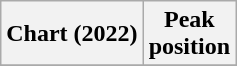<table class="wikitable plainrowheaders" style="text-align:center">
<tr>
<th scope="col">Chart (2022)</th>
<th scope="col">Peak<br>position</th>
</tr>
<tr>
</tr>
</table>
